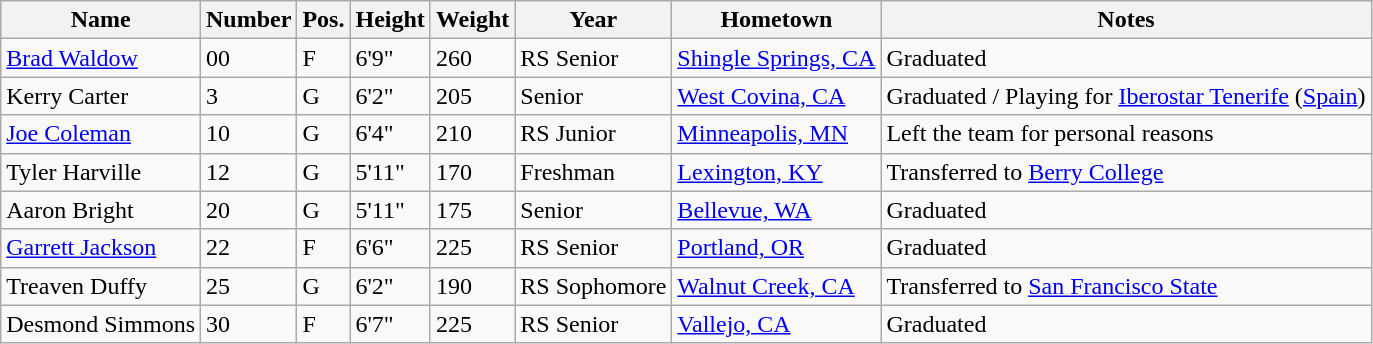<table class="wikitable sortable" border="1">
<tr>
<th>Name</th>
<th>Number</th>
<th>Pos.</th>
<th>Height</th>
<th>Weight</th>
<th>Year</th>
<th>Hometown</th>
<th class="unsortable">Notes</th>
</tr>
<tr>
<td><a href='#'>Brad Waldow</a></td>
<td>00</td>
<td>F</td>
<td>6'9"</td>
<td>260</td>
<td>RS Senior</td>
<td><a href='#'>Shingle Springs, CA</a></td>
<td>Graduated</td>
</tr>
<tr>
<td>Kerry Carter</td>
<td>3</td>
<td>G</td>
<td>6'2"</td>
<td>205</td>
<td>Senior</td>
<td><a href='#'>West Covina, CA</a></td>
<td>Graduated / Playing for <a href='#'>Iberostar Tenerife</a> (<a href='#'>Spain</a>)</td>
</tr>
<tr>
<td><a href='#'>Joe Coleman</a></td>
<td>10</td>
<td>G</td>
<td>6'4"</td>
<td>210</td>
<td>RS Junior</td>
<td><a href='#'>Minneapolis, MN</a></td>
<td>Left the team for personal reasons</td>
</tr>
<tr>
<td>Tyler Harville</td>
<td>12</td>
<td>G</td>
<td>5'11"</td>
<td>170</td>
<td>Freshman</td>
<td><a href='#'>Lexington, KY</a></td>
<td>Transferred to <a href='#'>Berry College</a></td>
</tr>
<tr>
<td>Aaron Bright</td>
<td>20</td>
<td>G</td>
<td>5'11"</td>
<td>175</td>
<td>Senior</td>
<td><a href='#'>Bellevue, WA</a></td>
<td>Graduated</td>
</tr>
<tr>
<td><a href='#'>Garrett Jackson</a></td>
<td>22</td>
<td>F</td>
<td>6'6"</td>
<td>225</td>
<td>RS Senior</td>
<td><a href='#'>Portland, OR</a></td>
<td>Graduated</td>
</tr>
<tr>
<td>Treaven Duffy</td>
<td>25</td>
<td>G</td>
<td>6'2"</td>
<td>190</td>
<td>RS Sophomore</td>
<td><a href='#'>Walnut Creek, CA</a></td>
<td>Transferred to <a href='#'>San Francisco State</a></td>
</tr>
<tr>
<td>Desmond Simmons</td>
<td>30</td>
<td>F</td>
<td>6'7"</td>
<td>225</td>
<td>RS Senior</td>
<td><a href='#'>Vallejo, CA</a></td>
<td>Graduated</td>
</tr>
</table>
